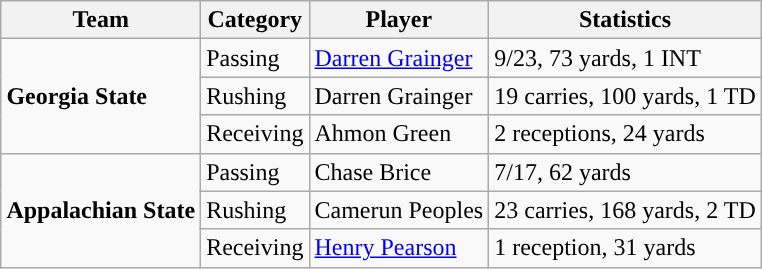<table class="wikitable" style="float: right;">
<tr>
<th>Team</th>
<th>Category</th>
<th>Player</th>
<th>Statistics</th>
</tr>
<tr>
<td rowspan=3><strong>Georgia State</strong></td>
<td>Passing</td>
<td><a href='#'>Darren Grainger</a></td>
<td>9/23, 73 yards, 1 INT</td>
</tr>
<tr>
<td>Rushing</td>
<td>Darren Grainger</td>
<td>19 carries, 100 yards, 1 TD</td>
</tr>
<tr>
<td>Receiving</td>
<td>Ahmon Green</td>
<td>2 receptions, 24 yards</td>
</tr>
<tr>
<td rowspan=3><strong>Appalachian State</strong></td>
<td>Passing</td>
<td>Chase Brice</td>
<td>7/17, 62 yards</td>
</tr>
<tr>
<td>Rushing</td>
<td>Camerun Peoples</td>
<td>23 carries, 168 yards, 2 TD</td>
</tr>
<tr>
<td>Receiving</td>
<td><a href='#'>Henry Pearson</a></td>
<td>1 reception, 31 yards</td>
</tr>
</table>
